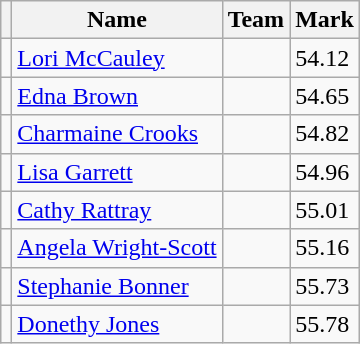<table class=wikitable>
<tr>
<th></th>
<th>Name</th>
<th>Team</th>
<th>Mark</th>
</tr>
<tr>
<td></td>
<td><a href='#'>Lori McCauley</a></td>
<td></td>
<td>54.12</td>
</tr>
<tr>
<td></td>
<td><a href='#'>Edna Brown</a></td>
<td></td>
<td>54.65</td>
</tr>
<tr>
<td></td>
<td><a href='#'>Charmaine Crooks</a></td>
<td></td>
<td>54.82</td>
</tr>
<tr>
<td></td>
<td><a href='#'>Lisa Garrett</a></td>
<td></td>
<td>54.96</td>
</tr>
<tr>
<td></td>
<td><a href='#'>Cathy Rattray</a></td>
<td></td>
<td>55.01</td>
</tr>
<tr>
<td></td>
<td><a href='#'>Angela Wright-Scott</a></td>
<td></td>
<td>55.16</td>
</tr>
<tr>
<td></td>
<td><a href='#'>Stephanie Bonner</a></td>
<td></td>
<td>55.73</td>
</tr>
<tr>
<td></td>
<td><a href='#'>Donethy Jones</a></td>
<td></td>
<td>55.78</td>
</tr>
</table>
